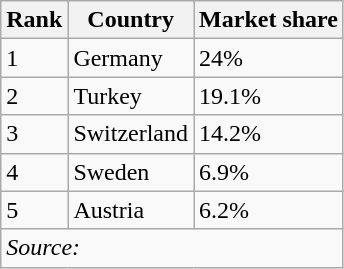<table class="wikitable sortable">
<tr>
<th>Rank</th>
<th>Country</th>
<th>Market share</th>
</tr>
<tr>
<td>1</td>
<td>Germany</td>
<td>24%</td>
</tr>
<tr>
<td>2</td>
<td>Turkey</td>
<td>19.1%</td>
</tr>
<tr>
<td>3</td>
<td>Switzerland</td>
<td>14.2%</td>
</tr>
<tr>
<td>4</td>
<td>Sweden</td>
<td>6.9%</td>
</tr>
<tr>
<td>5</td>
<td>Austria</td>
<td>6.2%</td>
</tr>
<tr>
<td colspan="5" style="text-align:left;"><em>Source: </em></td>
</tr>
</table>
